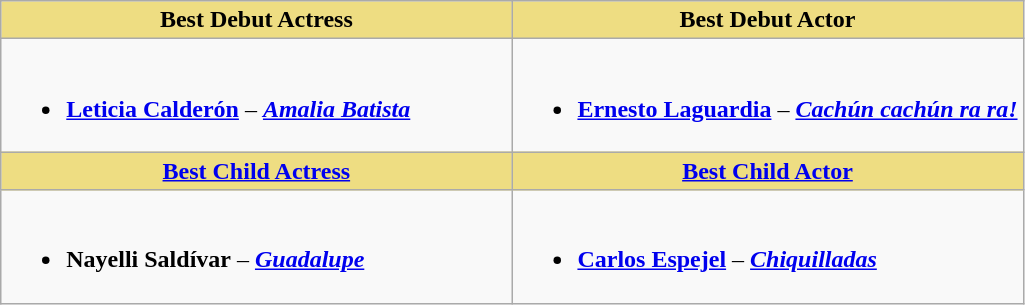<table class="wikitable">
<tr>
<th style="background:#EEDD82; width:50%">Best Debut Actress</th>
<th style="background:#EEDD82; width:50%">Best Debut Actor</th>
</tr>
<tr>
<td valign="top"><br><ul><li><strong><a href='#'>Leticia Calderón</a></strong> – <strong><em><a href='#'>Amalia Batista</a></em></strong></li></ul></td>
<td valign="top"><br><ul><li><strong><a href='#'>Ernesto Laguardia</a></strong> – <strong><em><a href='#'>Cachún cachún ra ra!</a></em></strong></li></ul></td>
</tr>
<tr>
<th style="background:#EEDD82; width:50%"><a href='#'>Best Child Actress</a></th>
<th style="background:#EEDD82; width:50%"><a href='#'>Best Child Actor</a></th>
</tr>
<tr>
<td valign="top"><br><ul><li><strong>Nayelli Saldívar</strong> – <strong><em><a href='#'>Guadalupe</a></em></strong></li></ul></td>
<td valign="top"><br><ul><li><strong><a href='#'>Carlos Espejel</a></strong> – <strong><em><a href='#'>Chiquilladas</a></em></strong></li></ul></td>
</tr>
</table>
